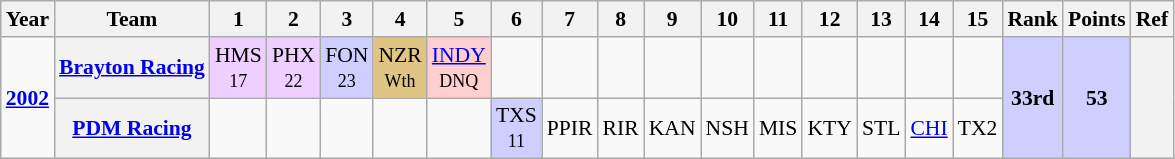<table class="wikitable" style="text-align:center; font-size:90%">
<tr>
<th>Year</th>
<th>Team</th>
<th>1</th>
<th>2</th>
<th>3</th>
<th>4</th>
<th>5</th>
<th>6</th>
<th>7</th>
<th>8</th>
<th>9</th>
<th>10</th>
<th>11</th>
<th>12</th>
<th>13</th>
<th>14</th>
<th>15</th>
<th>Rank</th>
<th>Points</th>
<th>Ref</th>
</tr>
<tr>
<td rowspan="2"><strong><a href='#'>2002</a></strong></td>
<th><a href='#'>Brayton Racing</a></th>
<td style="background:#EFCFFF;">HMS<br><small>17</small></td>
<td style="background:#EFCFFF;">PHX<br><small>22</small></td>
<td style="background:#CFCFFF;">FON<br><small>23</small></td>
<td style="background:#DFC484;">NZR<br><small>Wth</small></td>
<td style="background:#FFCFCF;"><a href='#'>INDY</a><br><small>DNQ</small></td>
<td> </td>
<td> </td>
<td> </td>
<td> </td>
<td> </td>
<td> </td>
<td> </td>
<td> </td>
<td> </td>
<td> </td>
<td rowspan="2" style="background:#CFCFFF;"><strong>33rd</strong></td>
<td rowspan="2" style="background:#CFCFFF;"><strong>53</strong></td>
<th rowspan=2></th>
</tr>
<tr>
<th><a href='#'>PDM Racing</a></th>
<td> </td>
<td> </td>
<td> </td>
<td> </td>
<td> </td>
<td style="background:#CFCFFF;">TXS<br><small>11</small></td>
<td>PPIR<br><small></small></td>
<td>RIR<br><small></small></td>
<td>KAN<br><small></small></td>
<td>NSH<br><small></small></td>
<td>MIS<br><small></small></td>
<td>KTY<br><small></small></td>
<td>STL<br><small></small></td>
<td><a href='#'>CHI</a><br><small></small></td>
<td>TX2<br><small></small></td>
</tr>
</table>
